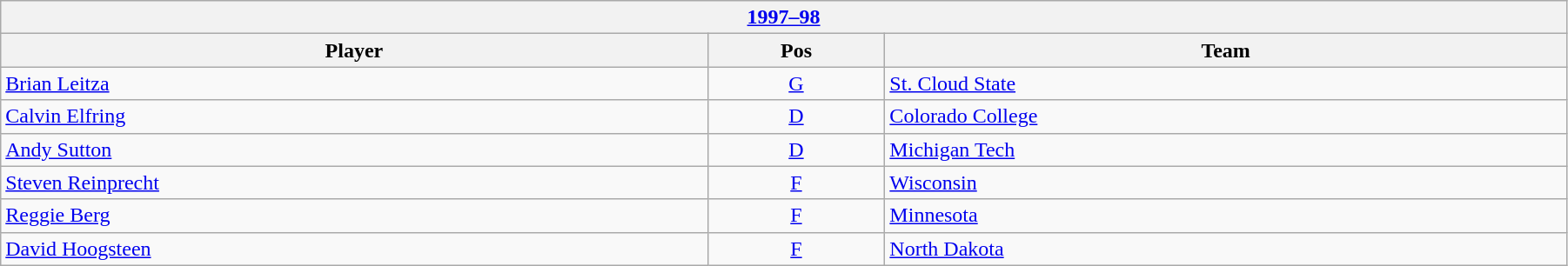<table class="wikitable" width=95%>
<tr>
<th colspan=3><a href='#'>1997–98</a></th>
</tr>
<tr>
<th>Player</th>
<th>Pos</th>
<th>Team</th>
</tr>
<tr>
<td><a href='#'>Brian Leitza</a></td>
<td align=center><a href='#'>G</a></td>
<td><a href='#'>St. Cloud State</a></td>
</tr>
<tr>
<td><a href='#'>Calvin Elfring</a></td>
<td align=center><a href='#'>D</a></td>
<td><a href='#'>Colorado College</a></td>
</tr>
<tr>
<td><a href='#'>Andy Sutton</a></td>
<td align=center><a href='#'>D</a></td>
<td><a href='#'>Michigan Tech</a></td>
</tr>
<tr>
<td><a href='#'>Steven Reinprecht</a></td>
<td align=center><a href='#'>F</a></td>
<td><a href='#'>Wisconsin</a></td>
</tr>
<tr>
<td><a href='#'>Reggie Berg</a></td>
<td align=center><a href='#'>F</a></td>
<td><a href='#'>Minnesota</a></td>
</tr>
<tr>
<td><a href='#'>David Hoogsteen</a></td>
<td align=center><a href='#'>F</a></td>
<td><a href='#'>North Dakota</a></td>
</tr>
</table>
